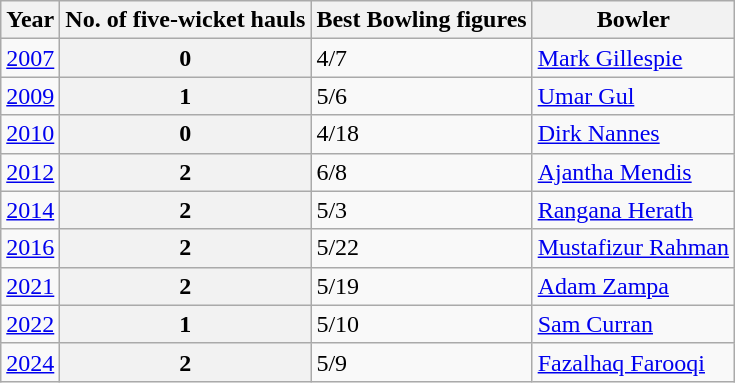<table class="wikitable sortable">
<tr>
<th scope="col">Year</th>
<th scope="col">No. of five-wicket hauls</th>
<th scope="col" class="unsortable">Best Bowling figures</th>
<th scope="col" class="unsortable">Bowler</th>
</tr>
<tr>
<td><a href='#'>2007</a></td>
<th scope="row" style="text-align:center;">0</th>
<td>4/7</td>
<td><a href='#'>Mark Gillespie</a></td>
</tr>
<tr>
<td><a href='#'>2009</a></td>
<th scope="row" style="text-align:center;">1</th>
<td>5/6</td>
<td><a href='#'>Umar Gul</a></td>
</tr>
<tr>
<td><a href='#'>2010</a></td>
<th scope="row" style="text-align:center;">0</th>
<td>4/18</td>
<td><a href='#'>Dirk Nannes</a></td>
</tr>
<tr>
<td><a href='#'>2012</a></td>
<th scope="row" style="text-align:center;">2</th>
<td>6/8</td>
<td><a href='#'>Ajantha Mendis</a></td>
</tr>
<tr>
<td><a href='#'>2014</a></td>
<th scope="row" style="text-align:center;">2</th>
<td>5/3</td>
<td><a href='#'>Rangana Herath</a></td>
</tr>
<tr>
<td><a href='#'>2016</a></td>
<th scope="row" style="text-align:center;">2</th>
<td>5/22</td>
<td><a href='#'>Mustafizur Rahman</a></td>
</tr>
<tr>
<td><a href='#'>2021</a></td>
<th scope="row" style="text-align:center;">2</th>
<td>5/19</td>
<td><a href='#'>Adam Zampa</a></td>
</tr>
<tr>
<td><a href='#'>2022</a></td>
<th scope="row" style="text-align:center;">1</th>
<td>5/10</td>
<td><a href='#'>Sam Curran</a></td>
</tr>
<tr>
<td><a href='#'>2024</a></td>
<th>2</th>
<td>5/9</td>
<td><a href='#'>Fazalhaq Farooqi</a></td>
</tr>
</table>
